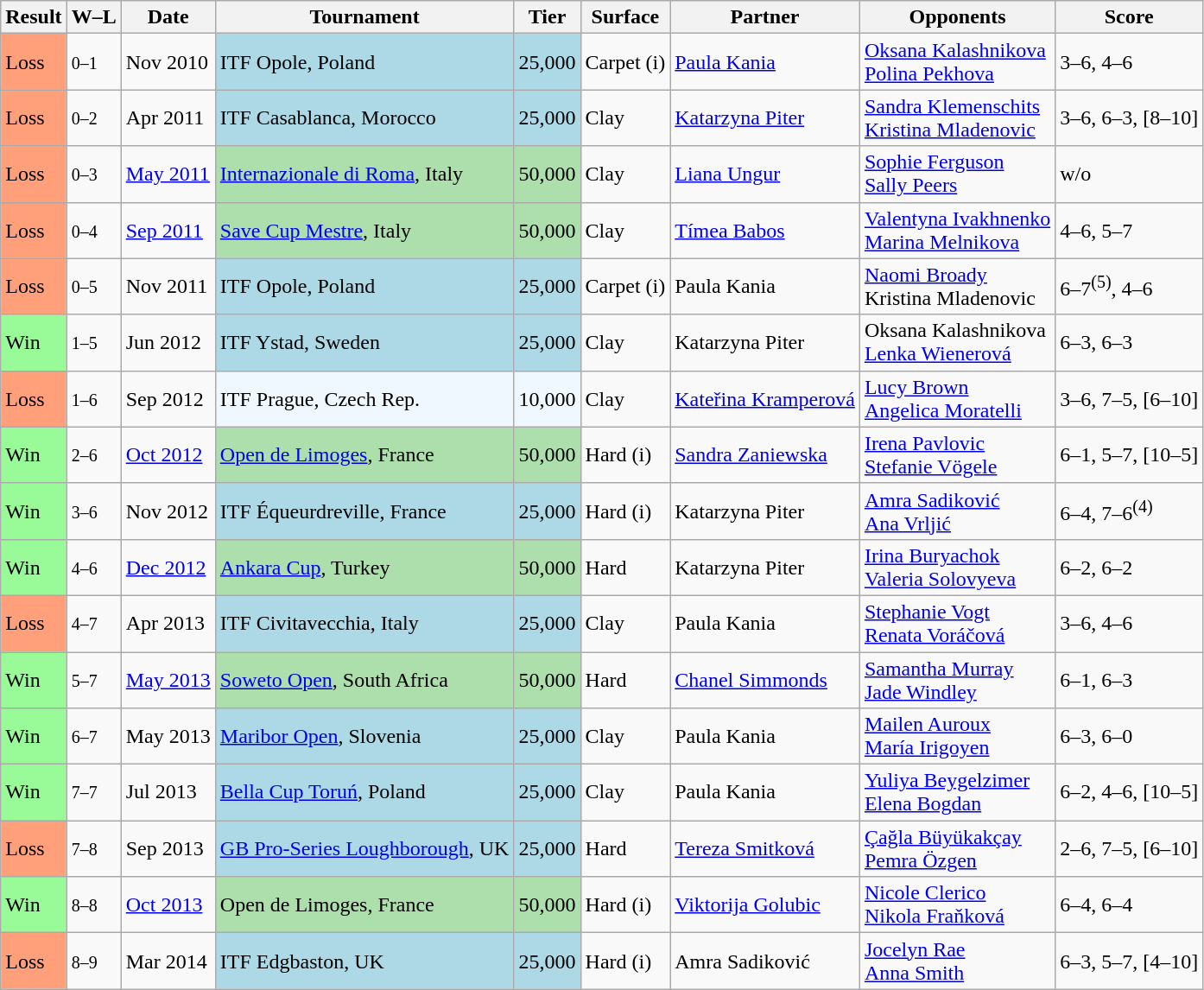<table class="sortable wikitable">
<tr>
<th>Result</th>
<th class=unsortable>W–L</th>
<th>Date</th>
<th>Tournament</th>
<th>Tier</th>
<th>Surface</th>
<th>Partner</th>
<th>Opponents</th>
<th class=unsortable>Score</th>
</tr>
<tr>
<td bgcolor=ffa07a>Loss</td>
<td><small>0–1</small></td>
<td>Nov 2010</td>
<td bgcolor=lightblue>ITF Opole, Poland</td>
<td bgcolor=lightblue>25,000</td>
<td>Carpet (i)</td>
<td> <a href='#'>Paula Kania</a></td>
<td> <a href='#'>Oksana Kalashnikova</a> <br>  <a href='#'>Polina Pekhova</a></td>
<td>3–6, 4–6</td>
</tr>
<tr>
<td bgcolor=ffa07a>Loss</td>
<td><small>0–2</small></td>
<td>Apr 2011</td>
<td bgcolor=lightblue>ITF Casablanca, Morocco</td>
<td bgcolor=lightblue>25,000</td>
<td>Clay</td>
<td> <a href='#'>Katarzyna Piter</a></td>
<td> <a href='#'>Sandra Klemenschits</a> <br>  <a href='#'>Kristina Mladenovic</a></td>
<td>3–6, 6–3, [8–10]</td>
</tr>
<tr>
<td bgcolor=ffa07a>Loss</td>
<td><small>0–3</small></td>
<td><a href='#'>May 2011</a></td>
<td bgcolor=ADDFAD><a href='#'>Internazionale di Roma</a>, Italy</td>
<td bgcolor=ADDFAD>50,000</td>
<td>Clay</td>
<td> <a href='#'>Liana Ungur</a></td>
<td> <a href='#'>Sophie Ferguson</a> <br>  <a href='#'>Sally Peers</a></td>
<td>w/o</td>
</tr>
<tr>
<td bgcolor=ffa07a>Loss</td>
<td><small>0–4</small></td>
<td><a href='#'>Sep 2011</a></td>
<td bgcolor=ADDFAD><a href='#'>Save Cup Mestre</a>, Italy</td>
<td bgcolor=ADDFAD>50,000</td>
<td>Clay</td>
<td> <a href='#'>Tímea Babos</a></td>
<td> <a href='#'>Valentyna Ivakhnenko</a> <br>  <a href='#'>Marina Melnikova</a></td>
<td>4–6, 5–7</td>
</tr>
<tr>
<td bgcolor=ffa07a>Loss</td>
<td><small>0–5</small></td>
<td>Nov 2011</td>
<td bgcolor=lightblue>ITF Opole, Poland</td>
<td bgcolor=lightblue>25,000</td>
<td>Carpet (i)</td>
<td> Paula Kania</td>
<td> <a href='#'>Naomi Broady</a> <br>  Kristina Mladenovic</td>
<td>6–7<sup>(5)</sup>, 4–6</td>
</tr>
<tr>
<td bgcolor=98FB98>Win</td>
<td><small>1–5</small></td>
<td>Jun 2012</td>
<td bgcolor=lightblue>ITF Ystad, Sweden</td>
<td bgcolor=lightblue>25,000</td>
<td>Clay</td>
<td> Katarzyna Piter</td>
<td> Oksana Kalashnikova <br>  <a href='#'>Lenka Wienerová</a></td>
<td>6–3, 6–3</td>
</tr>
<tr>
<td bgcolor=ffa07a>Loss</td>
<td><small>1–6</small></td>
<td>Sep 2012</td>
<td bgcolor=f0f8ff>ITF Prague, Czech Rep.</td>
<td bgcolor=f0f8ff>10,000</td>
<td>Clay</td>
<td> <a href='#'>Kateřina Kramperová</a></td>
<td> <a href='#'>Lucy Brown</a> <br>  <a href='#'>Angelica Moratelli</a></td>
<td>3–6, 7–5, [6–10]</td>
</tr>
<tr>
<td bgcolor=98FB98>Win</td>
<td><small>2–6</small></td>
<td><a href='#'>Oct 2012</a></td>
<td bgcolor=ADDFAD><a href='#'>Open de Limoges</a>, France</td>
<td bgcolor=ADDFAD>50,000</td>
<td>Hard (i)</td>
<td> <a href='#'>Sandra Zaniewska</a></td>
<td> <a href='#'>Irena Pavlovic</a> <br>  <a href='#'>Stefanie Vögele</a></td>
<td>6–1, 5–7, [10–5]</td>
</tr>
<tr>
<td bgcolor=98FB98>Win</td>
<td><small>3–6</small></td>
<td>Nov 2012</td>
<td bgcolor=lightblue>ITF Équeurdreville, France</td>
<td bgcolor=lightblue>25,000</td>
<td>Hard (i)</td>
<td> Katarzyna Piter</td>
<td> <a href='#'>Amra Sadiković</a> <br>  <a href='#'>Ana Vrljić</a></td>
<td>6–4, 7–6<sup>(4)</sup></td>
</tr>
<tr>
<td bgcolor=98FB98>Win</td>
<td><small>4–6</small></td>
<td><a href='#'>Dec 2012</a></td>
<td bgcolor=ADDFAD><a href='#'>Ankara Cup</a>, Turkey</td>
<td bgcolor=ADDFAD>50,000</td>
<td>Hard</td>
<td> Katarzyna Piter</td>
<td> <a href='#'>Irina Buryachok</a> <br>  <a href='#'>Valeria Solovyeva</a></td>
<td>6–2, 6–2</td>
</tr>
<tr>
<td bgcolor=ffa07a>Loss</td>
<td><small>4–7</small></td>
<td>Apr 2013</td>
<td bgcolor=lightblue>ITF Civitavecchia, Italy</td>
<td bgcolor=lightblue>25,000</td>
<td>Clay</td>
<td> Paula Kania</td>
<td> <a href='#'>Stephanie Vogt</a> <br>  <a href='#'>Renata Voráčová</a></td>
<td>3–6, 4–6</td>
</tr>
<tr>
<td bgcolor=98FB98>Win</td>
<td><small>5–7</small></td>
<td><a href='#'>May 2013</a></td>
<td bgcolor=ADDFAD><a href='#'>Soweto Open</a>, South Africa</td>
<td bgcolor=ADDFAD>50,000</td>
<td>Hard</td>
<td> <a href='#'>Chanel Simmonds</a></td>
<td> <a href='#'>Samantha Murray</a> <br>  <a href='#'>Jade Windley</a></td>
<td>6–1, 6–3</td>
</tr>
<tr>
<td bgcolor=98FB98>Win</td>
<td><small>6–7</small></td>
<td>May 2013</td>
<td bgcolor=lightblue><a href='#'>Maribor Open</a>, Slovenia</td>
<td bgcolor=lightblue>25,000</td>
<td>Clay</td>
<td> Paula Kania</td>
<td> <a href='#'>Mailen Auroux</a> <br>  <a href='#'>María Irigoyen</a></td>
<td>6–3, 6–0</td>
</tr>
<tr>
<td bgcolor=98FB98>Win</td>
<td><small>7–7</small></td>
<td>Jul 2013</td>
<td bgcolor=lightblue><a href='#'>Bella Cup Toruń</a>, Poland</td>
<td bgcolor=lightblue>25,000</td>
<td>Clay</td>
<td> Paula Kania</td>
<td> <a href='#'>Yuliya Beygelzimer</a> <br>  <a href='#'>Elena Bogdan</a></td>
<td>6–2, 4–6, [10–5]</td>
</tr>
<tr>
<td bgcolor=ffa07a>Loss</td>
<td><small>7–8</small></td>
<td>Sep 2013</td>
<td bgcolor=lightblue><a href='#'>GB Pro-Series Loughborough</a>, UK</td>
<td bgcolor=lightblue>25,000</td>
<td>Hard</td>
<td> <a href='#'>Tereza Smitková</a></td>
<td> <a href='#'>Çağla Büyükakçay</a> <br>  <a href='#'>Pemra Özgen</a></td>
<td>2–6, 7–5, [6–10]</td>
</tr>
<tr>
<td bgcolor=98FB98>Win</td>
<td><small>8–8</small></td>
<td><a href='#'>Oct 2013</a></td>
<td bgcolor=ADDFAD>Open de Limoges, France</td>
<td bgcolor=ADDFAD>50,000</td>
<td>Hard (i)</td>
<td> <a href='#'>Viktorija Golubic</a></td>
<td> <a href='#'>Nicole Clerico</a> <br>  <a href='#'>Nikola Fraňková</a></td>
<td>6–4, 6–4</td>
</tr>
<tr>
<td bgcolor=ffa07a>Loss</td>
<td><small>8–9</small></td>
<td>Mar 2014</td>
<td bgcolor=lightblue>ITF Edgbaston, UK</td>
<td bgcolor=lightblue>25,000</td>
<td>Hard (i)</td>
<td> Amra Sadiković</td>
<td> <a href='#'>Jocelyn Rae</a> <br>  <a href='#'>Anna Smith</a></td>
<td>6–3, 5–7, [4–10]</td>
</tr>
</table>
